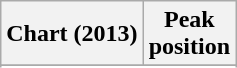<table class="wikitable plainrowheaders sortable" style="text-align:center;">
<tr>
<th scope="col">Chart (2013)</th>
<th scope="col">Peak<br>position</th>
</tr>
<tr>
</tr>
<tr>
</tr>
</table>
